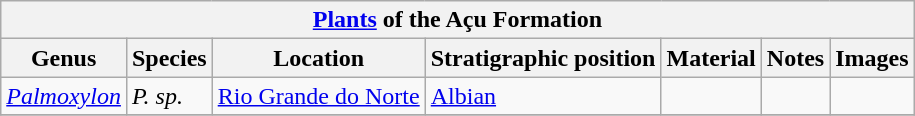<table class="wikitable" align="center">
<tr>
<th colspan="7" align="center"><a href='#'>Plants</a> of the Açu Formation</th>
</tr>
<tr>
<th>Genus</th>
<th>Species</th>
<th>Location</th>
<th>Stratigraphic position</th>
<th>Material</th>
<th>Notes</th>
<th>Images</th>
</tr>
<tr>
<td><em><a href='#'>Palmoxylon</a></em></td>
<td><em>P. sp.</em></td>
<td><a href='#'>Rio Grande do Norte</a></td>
<td><a href='#'>Albian</a></td>
<td></td>
<td></td>
<td></td>
</tr>
<tr>
</tr>
</table>
